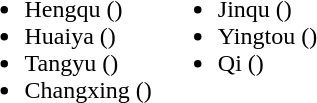<table>
<tr>
<td valign="top"><br><ul><li>Hengqu ()</li><li>Huaiya ()</li><li>Tangyu ()</li><li>Changxing ()</li></ul></td>
<td valign="top"><br><ul><li>Jinqu ()</li><li>Yingtou ()</li><li>Qi ()</li></ul></td>
</tr>
</table>
